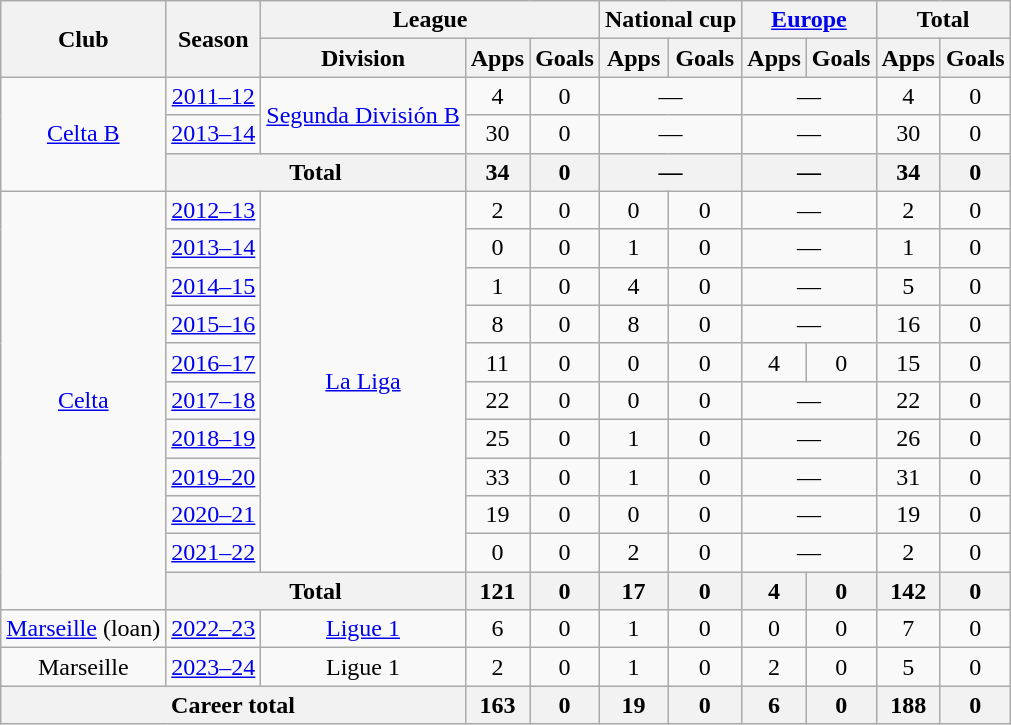<table class="wikitable" style="text-align:center">
<tr>
<th rowspan="2">Club</th>
<th rowspan="2">Season</th>
<th colspan="3">League</th>
<th colspan="2">National cup</th>
<th colspan="2"><a href='#'>Europe</a></th>
<th colspan="2">Total</th>
</tr>
<tr>
<th>Division</th>
<th>Apps</th>
<th>Goals</th>
<th>Apps</th>
<th>Goals</th>
<th>Apps</th>
<th>Goals</th>
<th>Apps</th>
<th>Goals</th>
</tr>
<tr>
<td rowspan="3"><a href='#'>Celta B</a></td>
<td><a href='#'>2011–12</a></td>
<td rowspan="2"><a href='#'>Segunda División B</a></td>
<td>4</td>
<td>0</td>
<td colspan="2">—</td>
<td colspan="2">—</td>
<td>4</td>
<td>0</td>
</tr>
<tr>
<td><a href='#'>2013–14</a></td>
<td>30</td>
<td>0</td>
<td colspan="2">—</td>
<td colspan="2">—</td>
<td>30</td>
<td>0</td>
</tr>
<tr>
<th colspan="2">Total</th>
<th>34</th>
<th>0</th>
<th colspan="2">—</th>
<th colspan="2">—</th>
<th>34</th>
<th>0</th>
</tr>
<tr>
<td rowspan="11"><a href='#'>Celta</a></td>
<td><a href='#'>2012–13</a></td>
<td rowspan="10"><a href='#'>La Liga</a></td>
<td>2</td>
<td>0</td>
<td>0</td>
<td>0</td>
<td colspan="2">—</td>
<td>2</td>
<td>0</td>
</tr>
<tr>
<td><a href='#'>2013–14</a></td>
<td>0</td>
<td>0</td>
<td>1</td>
<td>0</td>
<td colspan="2">—</td>
<td>1</td>
<td>0</td>
</tr>
<tr>
<td><a href='#'>2014–15</a></td>
<td>1</td>
<td>0</td>
<td>4</td>
<td>0</td>
<td colspan="2">—</td>
<td>5</td>
<td>0</td>
</tr>
<tr>
<td><a href='#'>2015–16</a></td>
<td>8</td>
<td>0</td>
<td>8</td>
<td>0</td>
<td colspan="2">—</td>
<td>16</td>
<td>0</td>
</tr>
<tr>
<td><a href='#'>2016–17</a></td>
<td>11</td>
<td>0</td>
<td>0</td>
<td>0</td>
<td>4</td>
<td>0</td>
<td>15</td>
<td>0</td>
</tr>
<tr>
<td><a href='#'>2017–18</a></td>
<td>22</td>
<td>0</td>
<td>0</td>
<td>0</td>
<td colspan="2">—</td>
<td>22</td>
<td>0</td>
</tr>
<tr>
<td><a href='#'>2018–19</a></td>
<td>25</td>
<td>0</td>
<td>1</td>
<td>0</td>
<td colspan="2">—</td>
<td>26</td>
<td>0</td>
</tr>
<tr>
<td><a href='#'>2019–20</a></td>
<td>33</td>
<td>0</td>
<td>1</td>
<td>0</td>
<td colspan="2">—</td>
<td>31</td>
<td>0</td>
</tr>
<tr>
<td><a href='#'>2020–21</a></td>
<td>19</td>
<td>0</td>
<td>0</td>
<td>0</td>
<td colspan="2">—</td>
<td>19</td>
<td>0</td>
</tr>
<tr>
<td><a href='#'>2021–22</a></td>
<td>0</td>
<td>0</td>
<td>2</td>
<td>0</td>
<td colspan="2">—</td>
<td>2</td>
<td>0</td>
</tr>
<tr>
<th colspan="2">Total</th>
<th>121</th>
<th>0</th>
<th>17</th>
<th>0</th>
<th>4</th>
<th>0</th>
<th>142</th>
<th>0</th>
</tr>
<tr>
<td><a href='#'>Marseille</a> (loan)</td>
<td><a href='#'>2022–23</a></td>
<td><a href='#'>Ligue 1</a></td>
<td>6</td>
<td>0</td>
<td>1</td>
<td>0</td>
<td>0</td>
<td>0</td>
<td>7</td>
<td>0</td>
</tr>
<tr>
<td>Marseille</td>
<td><a href='#'>2023–24</a></td>
<td>Ligue 1</td>
<td>2</td>
<td>0</td>
<td>1</td>
<td>0</td>
<td>2</td>
<td>0</td>
<td>5</td>
<td>0</td>
</tr>
<tr>
<th colspan="3">Career total</th>
<th>163</th>
<th>0</th>
<th>19</th>
<th>0</th>
<th>6</th>
<th>0</th>
<th>188</th>
<th>0</th>
</tr>
</table>
